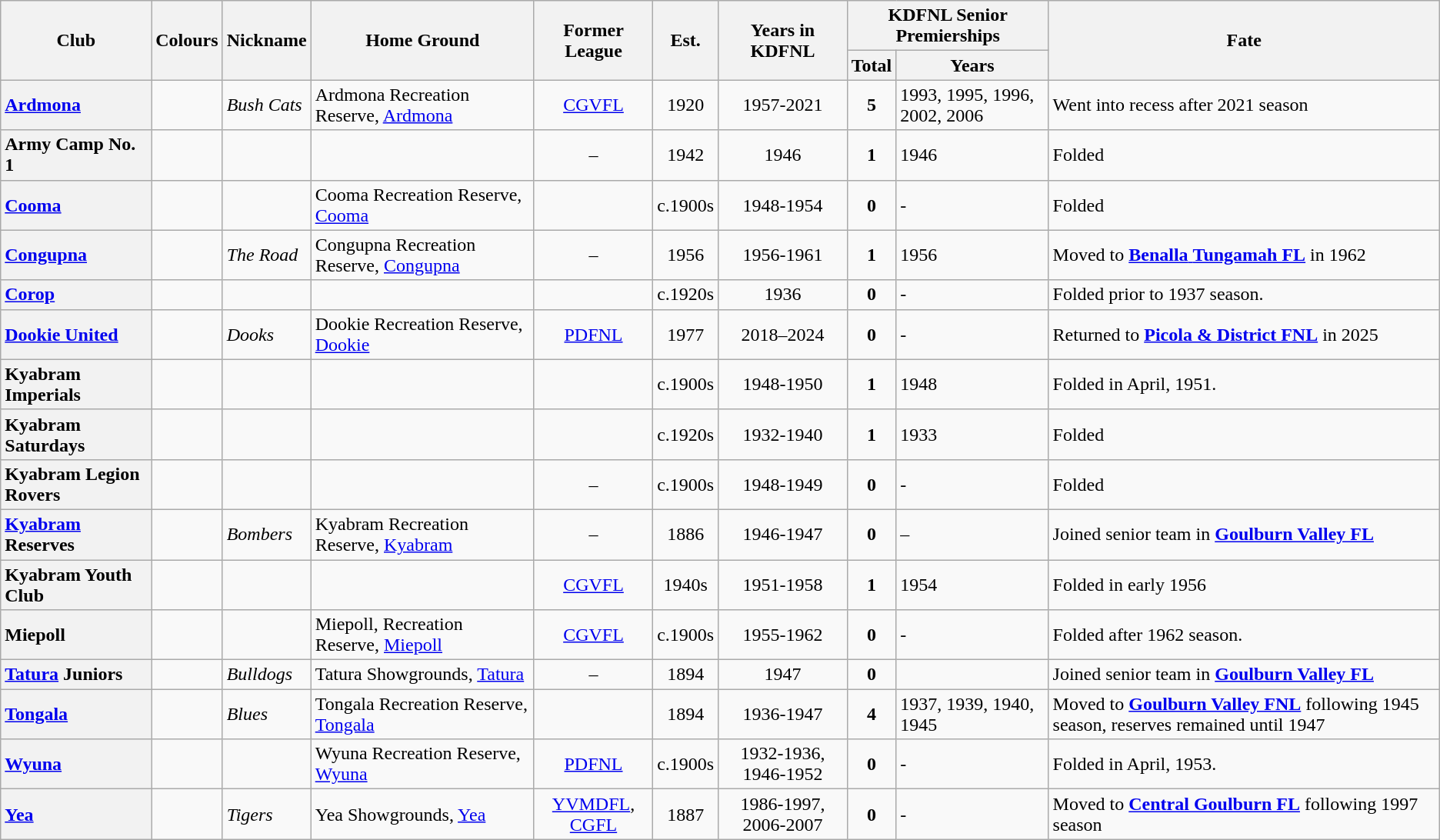<table class="wikitable sortable">
<tr>
<th rowspan="2">Club</th>
<th rowspan="2">Colours</th>
<th rowspan="2">Nickname</th>
<th rowspan="2">Home Ground</th>
<th rowspan="2">Former League</th>
<th rowspan="2">Est.</th>
<th rowspan="2">Years in KDFNL</th>
<th colspan="2">KDFNL Senior Premierships</th>
<th rowspan="2">Fate</th>
</tr>
<tr>
<th>Total</th>
<th>Years</th>
</tr>
<tr>
<th style="text-align:left"><a href='#'>Ardmona</a></th>
<td></td>
<td><em>Bush Cats</em></td>
<td>Ardmona Recreation Reserve, <a href='#'>Ardmona</a></td>
<td align="center"><a href='#'>CGVFL</a></td>
<td align="center">1920</td>
<td align="center">1957-2021</td>
<td align="center"><strong>5</strong></td>
<td>1993, 1995, 1996, 2002, 2006</td>
<td>Went into recess after 2021 season</td>
</tr>
<tr>
<th style="text-align:left">Army Camp No. 1</th>
<td></td>
<td></td>
<td></td>
<td align="center">–</td>
<td align="center">1942</td>
<td align="center">1946</td>
<td align="center"><strong>1</strong></td>
<td>1946</td>
<td>Folded</td>
</tr>
<tr>
<th style="text-align:left"><a href='#'>Cooma</a></th>
<td align="center"></td>
<td></td>
<td>Cooma Recreation Reserve, <a href='#'>Cooma</a></td>
<td align="center"></td>
<td align="center">c.1900s</td>
<td align="center">1948-1954</td>
<td align="center"><strong>0</strong></td>
<td>-</td>
<td>Folded</td>
</tr>
<tr>
<th style="text-align:left"><a href='#'>Congupna</a></th>
<td></td>
<td><em>The Road</em></td>
<td>Congupna Recreation Reserve, <a href='#'>Congupna</a></td>
<td align="center">–</td>
<td align="center">1956</td>
<td align="center">1956-1961</td>
<td align="center"><strong>1</strong></td>
<td>1956</td>
<td>Moved to <a href='#'><strong>Benalla</strong> <strong>Tungamah FL</strong></a> in 1962</td>
</tr>
<tr>
<th style="text-align:left"><a href='#'>Corop</a></th>
<td></td>
<td></td>
<td></td>
<td align="center"></td>
<td align="center">c.1920s</td>
<td align="center">1936</td>
<td align="center"><strong>0</strong></td>
<td>-</td>
<td>Folded prior to 1937 season.</td>
</tr>
<tr>
<th style="text-align:left"><a href='#'>Dookie United</a></th>
<td></td>
<td><em>Dooks</em></td>
<td>Dookie Recreation Reserve, <a href='#'>Dookie</a></td>
<td align="center"><a href='#'>PDFNL</a></td>
<td align="center">1977</td>
<td align="center">2018–2024</td>
<td align="center"><strong>0</strong></td>
<td>-</td>
<td>Returned to <strong><a href='#'>Picola & District FNL</a></strong> in 2025</td>
</tr>
<tr>
<th style="text-align:left">Kyabram Imperials</th>
<td align="center"></td>
<td></td>
<td></td>
<td align="center"></td>
<td align="center">c.1900s</td>
<td align="center">1948-1950</td>
<td align="center"><strong>1</strong></td>
<td>1948</td>
<td>Folded in April, 1951.</td>
</tr>
<tr>
<th style="text-align:left">Kyabram Saturdays</th>
<td align="center"></td>
<td></td>
<td></td>
<td align="center"></td>
<td align="center">c.1920s</td>
<td align="center">1932-1940</td>
<td align="center"><strong>1</strong></td>
<td>1933</td>
<td>Folded</td>
</tr>
<tr>
<th style="text-align:left">Kyabram Legion Rovers</th>
<td></td>
<td></td>
<td></td>
<td align="center">–</td>
<td align="center">c.1900s</td>
<td align="center">1948-1949</td>
<td align="center"><strong>0</strong></td>
<td>-</td>
<td>Folded</td>
</tr>
<tr>
<th style="text-align:left"><a href='#'>Kyabram</a> Reserves</th>
<td></td>
<td><em>Bombers</em></td>
<td>Kyabram Recreation Reserve, <a href='#'>Kyabram</a></td>
<td align="center">–</td>
<td align="center">1886</td>
<td align="center">1946-1947</td>
<td align="center"><strong>0</strong></td>
<td>–</td>
<td>Joined senior team in <a href='#'><strong>Goulburn Valley FL</strong></a></td>
</tr>
<tr>
<th style="text-align:left">Kyabram Youth Club</th>
<td></td>
<td></td>
<td></td>
<td align="center"><a href='#'>CGVFL</a></td>
<td align="center">1940s</td>
<td align="center">1951-1958</td>
<td align="center"><strong>1</strong></td>
<td>1954</td>
<td>Folded in early 1956</td>
</tr>
<tr>
<th style="text-align:left">Miepoll</th>
<td></td>
<td></td>
<td>Miepoll, Recreation Reserve, <a href='#'>Miepoll</a></td>
<td align="center"><a href='#'>CGVFL</a></td>
<td align="center">c.1900s</td>
<td align="center">1955-1962</td>
<td align="center"><strong>0</strong></td>
<td>-</td>
<td>Folded after 1962 season.</td>
</tr>
<tr>
<th style="text-align:left"><a href='#'>Tatura</a> Juniors</th>
<td></td>
<td><em>Bulldogs</em></td>
<td>Tatura Showgrounds, <a href='#'>Tatura</a></td>
<td align="center">–</td>
<td align="center">1894</td>
<td align="center">1947 </td>
<td align="center"><strong>0</strong></td>
<td></td>
<td>Joined senior team in <a href='#'><strong>Goulburn Valley FL</strong></a></td>
</tr>
<tr>
<th style="text-align:left"><a href='#'>Tongala</a></th>
<td></td>
<td><em>Blues</em></td>
<td>Tongala Recreation Reserve, <a href='#'>Tongala</a></td>
<td align="center"></td>
<td align="center">1894</td>
<td align="center">1936-1947</td>
<td align="center"><strong>4</strong></td>
<td>1937, 1939, 1940, 1945</td>
<td>Moved to <a href='#'><strong>Goulburn Valley FNL</strong></a> following 1945 season, reserves remained until 1947</td>
</tr>
<tr>
<th style="text-align:left"><a href='#'>Wyuna</a></th>
<td></td>
<td></td>
<td>Wyuna Recreation Reserve, <a href='#'>Wyuna</a></td>
<td align="center"><a href='#'>PDFNL</a></td>
<td align="center">c.1900s</td>
<td align="center">1932-1936, 1946-1952</td>
<td align="center"><strong>0</strong></td>
<td>-</td>
<td>Folded in April, 1953.</td>
</tr>
<tr>
<th style="text-align:left"><a href='#'>Yea</a></th>
<td></td>
<td><em>Tigers</em></td>
<td>Yea Showgrounds, <a href='#'>Yea</a></td>
<td align="center"><a href='#'>YVMDFL</a>, <a href='#'>CGFL</a></td>
<td align="center">1887</td>
<td align="center">1986-1997, 2006-2007</td>
<td align="center"><strong>0</strong></td>
<td>-</td>
<td>Moved to <a href='#'><strong>Central Goulburn FL</strong></a> following 1997 season</td>
</tr>
</table>
